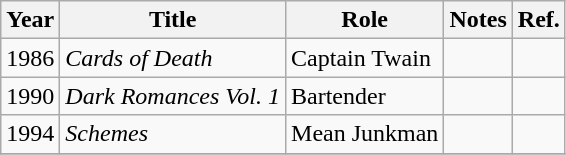<table class="wikitable sortable">
<tr>
<th>Year</th>
<th>Title</th>
<th>Role</th>
<th class="unsortable">Notes</th>
<th class="unsortable">Ref.</th>
</tr>
<tr>
<td>1986</td>
<td><em>Cards of Death</em></td>
<td>Captain Twain</td>
<td></td>
<td></td>
</tr>
<tr>
<td>1990</td>
<td><em>Dark Romances Vol. 1</em></td>
<td>Bartender</td>
<td></td>
<td></td>
</tr>
<tr>
<td>1994</td>
<td><em>Schemes</em></td>
<td>Mean Junkman</td>
<td></td>
<td></td>
</tr>
<tr>
</tr>
</table>
